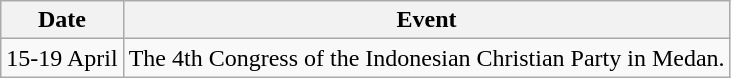<table class="wikitable">
<tr>
<th>Date</th>
<th>Event</th>
</tr>
<tr>
<td>15-19 April</td>
<td>The 4th Congress of the Indonesian Christian Party in Medan.</td>
</tr>
</table>
